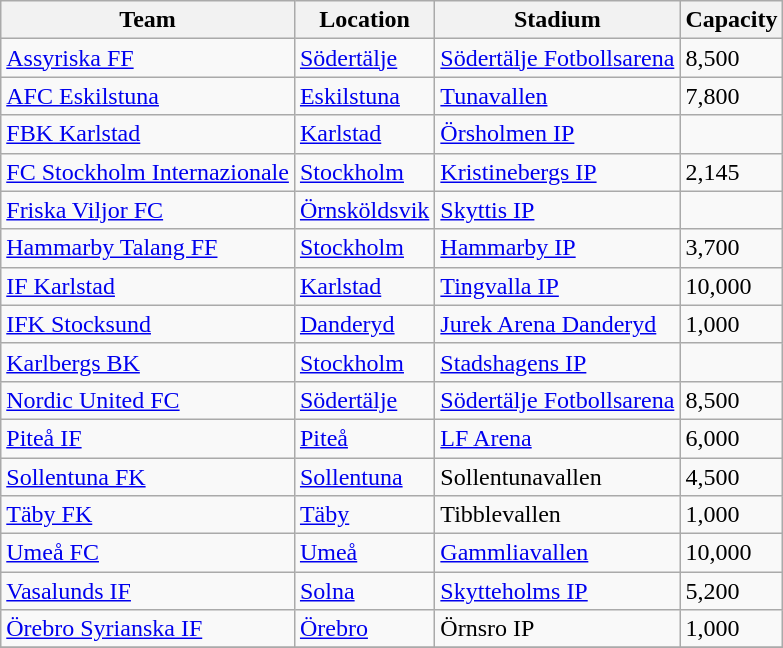<table class="wikitable sortable" border="1">
<tr>
<th>Team</th>
<th>Location</th>
<th>Stadium</th>
<th>Capacity</th>
</tr>
<tr>
<td><a href='#'>Assyriska FF</a></td>
<td><a href='#'>Södertälje</a></td>
<td><a href='#'>Södertälje Fotbollsarena</a></td>
<td>8,500</td>
</tr>
<tr>
<td><a href='#'>AFC Eskilstuna</a></td>
<td><a href='#'>Eskilstuna</a></td>
<td><a href='#'>Tunavallen</a></td>
<td>7,800</td>
</tr>
<tr>
<td><a href='#'>FBK Karlstad</a></td>
<td><a href='#'>Karlstad</a></td>
<td><a href='#'>Örsholmen IP</a></td>
<td></td>
</tr>
<tr>
<td><a href='#'>FC Stockholm Internazionale</a></td>
<td><a href='#'>Stockholm</a></td>
<td><a href='#'>Kristinebergs IP</a></td>
<td>2,145</td>
</tr>
<tr>
<td><a href='#'>Friska Viljor FC</a></td>
<td><a href='#'>Örnsköldsvik</a></td>
<td><a href='#'>Skyttis IP</a></td>
<td></td>
</tr>
<tr>
<td><a href='#'>Hammarby Talang FF</a></td>
<td><a href='#'>Stockholm</a></td>
<td><a href='#'>Hammarby IP</a></td>
<td>3,700</td>
</tr>
<tr>
<td><a href='#'>IF Karlstad</a></td>
<td><a href='#'>Karlstad</a></td>
<td><a href='#'>Tingvalla IP</a></td>
<td>10,000</td>
</tr>
<tr>
<td><a href='#'>IFK Stocksund</a></td>
<td><a href='#'>Danderyd</a></td>
<td><a href='#'>Jurek Arena Danderyd</a></td>
<td>1,000</td>
</tr>
<tr>
<td><a href='#'>Karlbergs BK</a></td>
<td><a href='#'>Stockholm</a></td>
<td><a href='#'>Stadshagens IP</a></td>
<td></td>
</tr>
<tr>
<td><a href='#'>Nordic United FC</a></td>
<td><a href='#'>Södertälje</a></td>
<td><a href='#'>Södertälje Fotbollsarena</a></td>
<td>8,500</td>
</tr>
<tr>
<td><a href='#'>Piteå IF</a></td>
<td><a href='#'>Piteå</a></td>
<td><a href='#'>LF Arena</a></td>
<td>6,000</td>
</tr>
<tr>
<td><a href='#'>Sollentuna FK</a></td>
<td><a href='#'>Sollentuna</a></td>
<td>Sollentunavallen</td>
<td>4,500</td>
</tr>
<tr>
<td><a href='#'>Täby FK</a></td>
<td><a href='#'>Täby</a></td>
<td>Tibblevallen</td>
<td>1,000</td>
</tr>
<tr>
<td><a href='#'>Umeå FC</a></td>
<td><a href='#'>Umeå</a></td>
<td><a href='#'>Gammliavallen</a></td>
<td>10,000</td>
</tr>
<tr>
<td><a href='#'>Vasalunds IF</a></td>
<td><a href='#'>Solna</a></td>
<td><a href='#'>Skytteholms IP</a></td>
<td>5,200</td>
</tr>
<tr>
<td><a href='#'>Örebro Syrianska IF</a></td>
<td><a href='#'>Örebro</a></td>
<td>Örnsro IP</td>
<td>1,000</td>
</tr>
<tr>
</tr>
</table>
